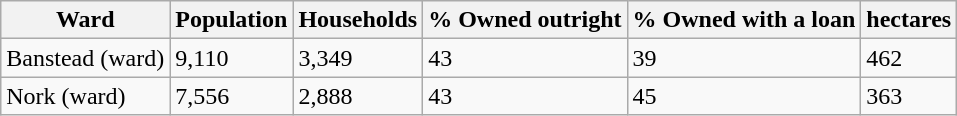<table class="wikitable">
<tr>
<th>Ward</th>
<th>Population</th>
<th>Households</th>
<th>% Owned outright</th>
<th>% Owned with a loan</th>
<th>hectares</th>
</tr>
<tr>
<td>Banstead (ward)</td>
<td>9,110</td>
<td>3,349</td>
<td>43</td>
<td>39</td>
<td>462</td>
</tr>
<tr>
<td>Nork (ward)</td>
<td>7,556</td>
<td>2,888</td>
<td>43</td>
<td>45</td>
<td>363</td>
</tr>
</table>
